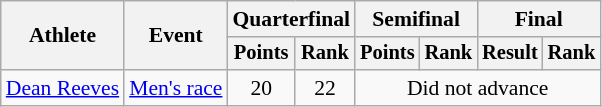<table class="wikitable" style="font-size:90%;">
<tr>
<th rowspan=2>Athlete</th>
<th rowspan=2>Event</th>
<th colspan=2>Quarterfinal</th>
<th colspan=2>Semifinal</th>
<th colspan=2>Final</th>
</tr>
<tr style="font-size:95%">
<th>Points</th>
<th>Rank</th>
<th>Points</th>
<th>Rank</th>
<th>Result</th>
<th>Rank</th>
</tr>
<tr align=center>
<td align=left><a href='#'>Dean Reeves</a></td>
<td align=left><a href='#'>Men's race</a></td>
<td>20</td>
<td>22</td>
<td colspan="4">Did not advance</td>
</tr>
</table>
